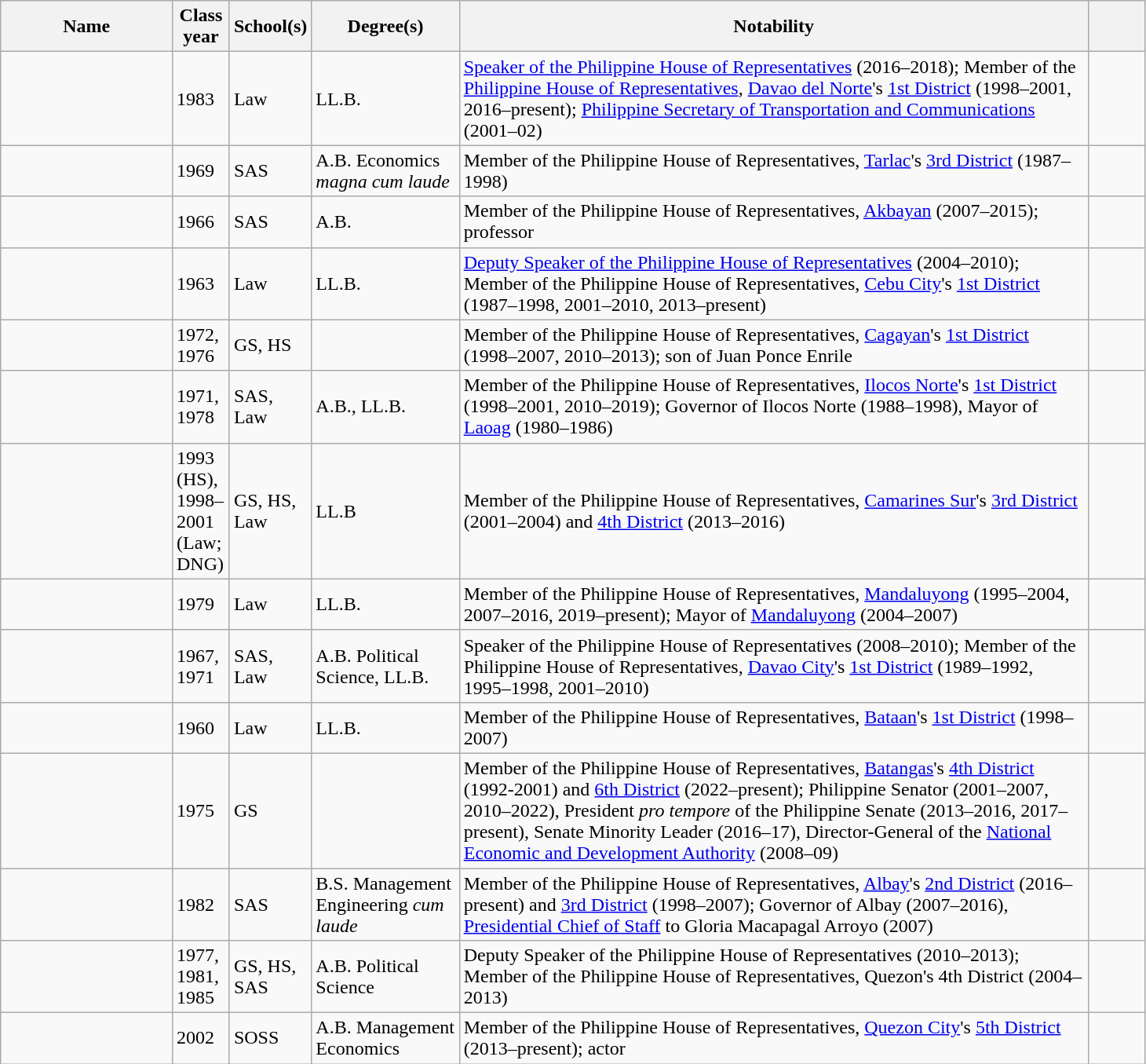<table class="wikitable sortable" style="width:77%">
<tr>
<th style="width:15%;">Name</th>
<th style="width:5%;">Class year</th>
<th style="width:5%;">School(s)</th>
<th>Degree(s)</th>
<th style="width:*;" class="unsortable">Notability</th>
<th style="width:5%;" class="unsortable"></th>
</tr>
<tr>
<td></td>
<td>1983</td>
<td>Law</td>
<td>LL.B.</td>
<td><a href='#'>Speaker of the Philippine House of Representatives</a> (2016–2018); Member of the <a href='#'>Philippine House of Representatives</a>, <a href='#'>Davao del Norte</a>'s <a href='#'>1st District</a> (1998–2001, 2016–present); <a href='#'>Philippine Secretary of Transportation and Communications</a> (2001–02)</td>
<td></td>
</tr>
<tr>
<td></td>
<td>1969</td>
<td>SAS</td>
<td>A.B. Economics <em>magna cum laude</em></td>
<td>Member of the Philippine House of Representatives, <a href='#'>Tarlac</a>'s <a href='#'>3rd District</a> (1987–1998)</td>
<td></td>
</tr>
<tr>
<td></td>
<td>1966</td>
<td>SAS</td>
<td>A.B.</td>
<td>Member of the Philippine House of Representatives, <a href='#'>Akbayan</a> (2007–2015); professor</td>
<td></td>
</tr>
<tr>
<td></td>
<td>1963</td>
<td>Law</td>
<td>LL.B.</td>
<td><a href='#'>Deputy Speaker of the Philippine House of Representatives</a> (2004–2010); Member of the Philippine House of Representatives, <a href='#'>Cebu City</a>'s <a href='#'>1st District</a> (1987–1998, 2001–2010, 2013–present)</td>
<td></td>
</tr>
<tr>
<td></td>
<td>1972, 1976</td>
<td>GS, HS</td>
<td></td>
<td>Member of the Philippine House of Representatives, <a href='#'>Cagayan</a>'s <a href='#'>1st District</a> (1998–2007, 2010–2013); son of Juan Ponce Enrile</td>
<td></td>
</tr>
<tr>
<td></td>
<td>1971, 1978</td>
<td>SAS, Law</td>
<td>A.B., LL.B.</td>
<td>Member of the Philippine House of Representatives, <a href='#'>Ilocos Norte</a>'s <a href='#'>1st District</a> (1998–2001, 2010–2019); Governor of Ilocos Norte (1988–1998), Mayor of <a href='#'>Laoag</a> (1980–1986)</td>
<td></td>
</tr>
<tr>
<td></td>
<td>1993 (HS), 1998–2001 (Law; DNG)</td>
<td>GS, HS, Law</td>
<td>LL.B</td>
<td>Member of the Philippine House of Representatives, <a href='#'>Camarines Sur</a>'s <a href='#'>3rd District</a> (2001–2004) and <a href='#'>4th District</a> (2013–2016)</td>
<td></td>
</tr>
<tr>
<td></td>
<td>1979</td>
<td>Law</td>
<td>LL.B.</td>
<td>Member of the Philippine House of Representatives, <a href='#'>Mandaluyong</a> (1995–2004, 2007–2016, 2019–present); Mayor of <a href='#'>Mandaluyong</a> (2004–2007)</td>
<td></td>
</tr>
<tr>
<td></td>
<td>1967, 1971</td>
<td>SAS, Law</td>
<td>A.B. Political Science, LL.B.</td>
<td>Speaker of the Philippine House of Representatives (2008–2010); Member of the Philippine House of Representatives, <a href='#'>Davao City</a>'s <a href='#'>1st District</a> (1989–1992, 1995–1998, 2001–2010)</td>
<td></td>
</tr>
<tr>
<td></td>
<td>1960</td>
<td>Law</td>
<td>LL.B.</td>
<td>Member of the Philippine House of Representatives, <a href='#'>Bataan</a>'s <a href='#'>1st District</a> (1998–2007)</td>
<td></td>
</tr>
<tr>
<td></td>
<td>1975</td>
<td>GS</td>
<td></td>
<td>Member of the Philippine House of Representatives, <a href='#'>Batangas</a>'s <a href='#'>4th District</a> (1992-2001) and <a href='#'>6th District</a> (2022–present); Philippine Senator (2001–2007, 2010–2022), President <em>pro tempore</em> of the Philippine Senate (2013–2016, 2017–present), Senate Minority Leader (2016–17), Director-General of the <a href='#'>National Economic and Development Authority</a> (2008–09)</td>
<td></td>
</tr>
<tr>
<td></td>
<td>1982</td>
<td>SAS</td>
<td>B.S. Management Engineering <em>cum laude</em></td>
<td>Member of the Philippine House of Representatives, <a href='#'>Albay</a>'s <a href='#'>2nd District</a> (2016–present) and <a href='#'>3rd District</a> (1998–2007); Governor of Albay (2007–2016), <a href='#'>Presidential Chief of Staff</a> to Gloria Macapagal Arroyo (2007)</td>
<td></td>
</tr>
<tr>
<td></td>
<td>1977, 1981, 1985</td>
<td>GS, HS, SAS</td>
<td>A.B. Political Science</td>
<td>Deputy Speaker of the Philippine House of Representatives (2010–2013); Member of the Philippine House of Representatives, Quezon's 4th District (2004–2013)</td>
<td></td>
</tr>
<tr>
<td></td>
<td>2002</td>
<td>SOSS</td>
<td>A.B. Management Economics</td>
<td>Member of the Philippine House of Representatives, <a href='#'>Quezon City</a>'s <a href='#'>5th District</a> (2013–present); actor</td>
<td></td>
</tr>
</table>
